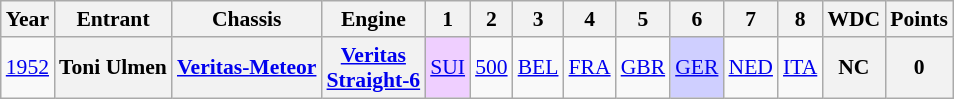<table class="wikitable" style="text-align:center; font-size:90%">
<tr>
<th>Year</th>
<th>Entrant</th>
<th>Chassis</th>
<th>Engine</th>
<th>1</th>
<th>2</th>
<th>3</th>
<th>4</th>
<th>5</th>
<th>6</th>
<th>7</th>
<th>8</th>
<th>WDC</th>
<th>Points</th>
</tr>
<tr>
<td><a href='#'>1952</a></td>
<th>Toni Ulmen</th>
<th><a href='#'>Veritas-Meteor</a></th>
<th><a href='#'>Veritas</a><br><a href='#'>Straight-6</a></th>
<td style="background:#EFCFFF;"><a href='#'>SUI</a><br></td>
<td><a href='#'>500</a></td>
<td><a href='#'>BEL</a></td>
<td><a href='#'>FRA</a></td>
<td><a href='#'>GBR</a></td>
<td style="background:#CFCFFF;"><a href='#'>GER</a><br></td>
<td><a href='#'>NED</a></td>
<td><a href='#'>ITA</a></td>
<th>NC</th>
<th>0</th>
</tr>
</table>
